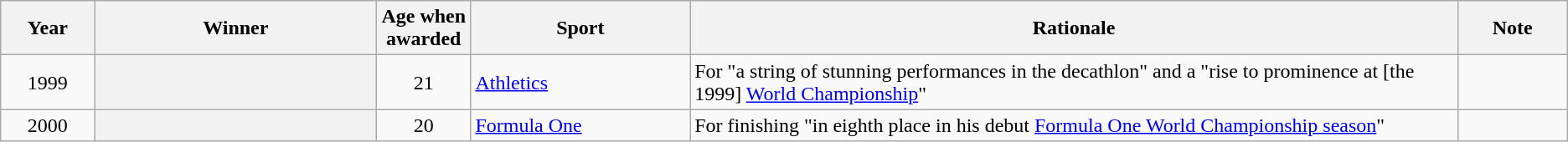<table class="sortable plainrowheaders wikitable">
<tr>
<th scope=col width=6%>Year</th>
<th scope=col width=18%>Winner</th>
<th scope=col width=6%>Age when awarded</th>
<th scope=col width=14%>Sport</th>
<th scope=col width=49%>Rationale</th>
<th scope=col class="unsortable">Note</th>
</tr>
<tr>
<td align=center>1999</td>
<th scope=row></th>
<td align=center>21</td>
<td><a href='#'>Athletics</a></td>
<td>For "a string of stunning performances in the decathlon" and a "rise to prominence at [the 1999] <a href='#'>World Championship</a>"</td>
<td align=center></td>
</tr>
<tr>
<td align=center>2000</td>
<th scope=row></th>
<td align=center>20</td>
<td><a href='#'>Formula One</a></td>
<td>For finishing "in eighth place in his debut <a href='#'>Formula One World Championship season</a>"</td>
<td align=center></td>
</tr>
</table>
